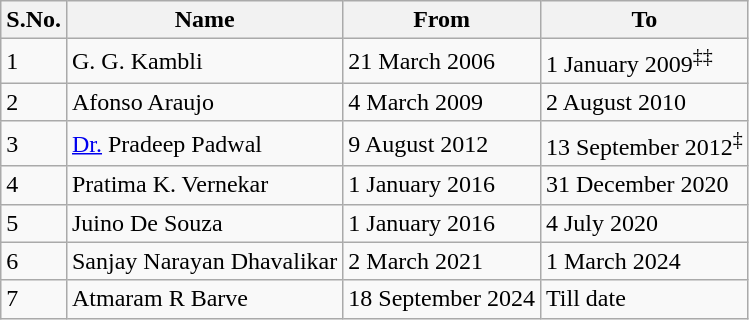<table class="wikitable sortable plainrowheaders" style="font-size: 100%">
<tr>
<th scope="col">S.No.</th>
<th scope="col">Name</th>
<th scope="col">From</th>
<th scope="col">To</th>
</tr>
<tr>
<td>1</td>
<td>G. G. Kambli</td>
<td>21 March 2006</td>
<td>1 January 2009<sup>‡‡</sup></td>
</tr>
<tr>
<td>2</td>
<td>Afonso Araujo</td>
<td>4 March 2009</td>
<td>2 August 2010</td>
</tr>
<tr>
<td>3</td>
<td><a href='#'>Dr.</a> Pradeep Padwal</td>
<td>9 August 2012</td>
<td>13 September 2012<sup>‡</sup></td>
</tr>
<tr>
<td>4</td>
<td>Pratima K. Vernekar</td>
<td>1 January 2016</td>
<td>31 December 2020</td>
</tr>
<tr>
<td>5</td>
<td>Juino De Souza</td>
<td>1 January 2016</td>
<td>4 July 2020</td>
</tr>
<tr>
<td>6</td>
<td>Sanjay Narayan Dhavalikar</td>
<td>2 March 2021</td>
<td>1 March 2024</td>
</tr>
<tr>
<td>7</td>
<td>Atmaram R Barve</td>
<td>18 September 2024</td>
<td>Till date</td>
</tr>
</table>
